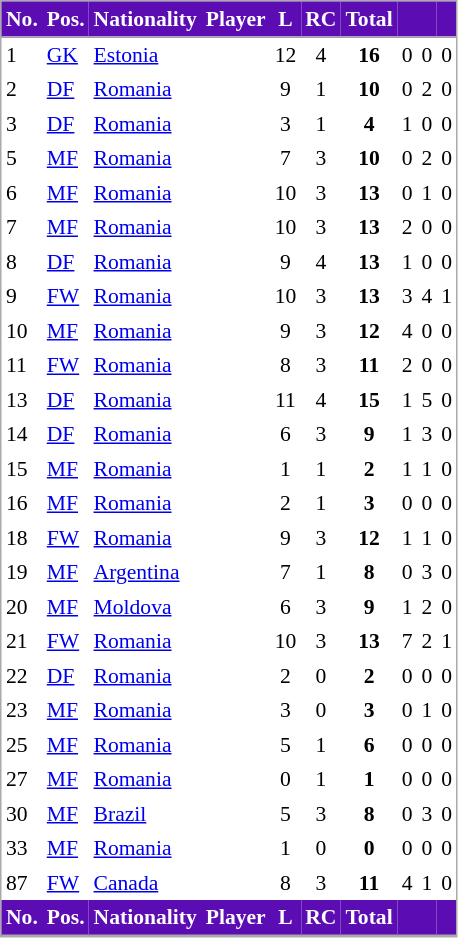<table cellspacing="0" cellpadding="3" style="border:1px solid #AAAAAA;font-size:90%">
<tr bgcolor="#5B0CB3">
<th style="border-bottom:1px solid #AAAAAA;text-align:center;color:white">No.</th>
<th style="border-bottom:1px solid #AAAAAA;text-align:center;color:white">Pos.</th>
<th style="border-bottom:1px solid #AAAAAA;text-align:center;color:white">Nationality</th>
<th style="border-bottom:1px solid #AAAAAA;text-align:center;color:white">Player</th>
<th style="border-bottom:1px solid #AAAAAA;text-align:center;color:white">L</th>
<th style="border-bottom:1px solid #AAAAAA;text-align:center;color:white">RC</th>
<th style="border-bottom:1px solid #AAAAAA;text-align:center;color:white">Total</th>
<th style="border-bottom:1px solid #AAAAAA;text-align:center;color:white"></th>
<th style="border-bottom:1px solid #AAAAAA" align="center"></th>
<th style="border-bottom:1px solid #AAAAAA" align="center"></th>
</tr>
<tr>
<td>1</td>
<td><a href='#'>GK</a></td>
<td> <a href='#'>Estonia</a></td>
<td></td>
<td align="center">12</td>
<td align="center">4</td>
<td align="center"><strong>16</strong></td>
<td align="center">0</td>
<td align="center">0</td>
<td align="center">0</td>
</tr>
<tr>
<td>2</td>
<td><a href='#'>DF</a></td>
<td> <a href='#'>Romania</a></td>
<td></td>
<td align="center">9</td>
<td align="center">1</td>
<td align="center"><strong>10</strong></td>
<td align="center">0</td>
<td align="center">2</td>
<td align="center">0</td>
</tr>
<tr>
<td>3</td>
<td><a href='#'>DF</a></td>
<td> <a href='#'>Romania</a></td>
<td></td>
<td align="center">3</td>
<td align="center">1</td>
<td align="center"><strong>4</strong></td>
<td align="center">1</td>
<td align="center">0</td>
<td align="center">0</td>
</tr>
<tr>
<td>5</td>
<td><a href='#'>MF</a></td>
<td> <a href='#'>Romania</a></td>
<td></td>
<td align="center">7</td>
<td align="center">3</td>
<td align="center"><strong>10</strong></td>
<td align="center">0</td>
<td align="center">2</td>
<td align="center">0</td>
</tr>
<tr>
<td>6</td>
<td><a href='#'>MF</a></td>
<td> <a href='#'>Romania</a></td>
<td></td>
<td align="center">10</td>
<td align="center">3</td>
<td align="center"><strong>13</strong></td>
<td align="center">0</td>
<td align="center">1</td>
<td align="center">0</td>
</tr>
<tr>
<td>7</td>
<td><a href='#'>MF</a></td>
<td> <a href='#'>Romania</a></td>
<td></td>
<td align="center">10</td>
<td align="center">3</td>
<td align="center"><strong>13</strong></td>
<td align="center">2</td>
<td align="center">0</td>
<td align="center">0</td>
</tr>
<tr>
<td>8</td>
<td><a href='#'>DF</a></td>
<td> <a href='#'>Romania</a></td>
<td></td>
<td align="center">9</td>
<td align="center">4</td>
<td align="center"><strong>13</strong></td>
<td align="center">1</td>
<td align="center">0</td>
<td align="center">0</td>
</tr>
<tr>
<td>9</td>
<td><a href='#'>FW</a></td>
<td> <a href='#'>Romania</a></td>
<td></td>
<td align="center">10</td>
<td align="center">3</td>
<td align="center"><strong>13</strong></td>
<td align="center">3</td>
<td align="center">4</td>
<td align="center">1</td>
</tr>
<tr>
<td>10</td>
<td><a href='#'>MF</a></td>
<td> <a href='#'>Romania</a></td>
<td></td>
<td align="center">9</td>
<td align="center">3</td>
<td align="center"><strong>12</strong></td>
<td align="center">4</td>
<td align="center">0</td>
<td align="center">0</td>
</tr>
<tr>
<td>11</td>
<td><a href='#'>FW</a></td>
<td> <a href='#'>Romania</a></td>
<td></td>
<td align="center">8</td>
<td align="center">3</td>
<td align="center"><strong>11</strong></td>
<td align="center">2</td>
<td align="center">0</td>
<td align="center">0</td>
</tr>
<tr>
<td>13</td>
<td><a href='#'>DF</a></td>
<td> <a href='#'>Romania</a></td>
<td></td>
<td align="center">11</td>
<td align="center">4</td>
<td align="center"><strong>15</strong></td>
<td align="center">1</td>
<td align="center">5</td>
<td align="center">0</td>
</tr>
<tr>
<td>14</td>
<td><a href='#'>DF</a></td>
<td> <a href='#'>Romania</a></td>
<td></td>
<td align="center">6</td>
<td align="center">3</td>
<td align="center"><strong>9</strong></td>
<td align="center">1</td>
<td align="center">3</td>
<td align="center">0</td>
</tr>
<tr>
<td>15</td>
<td><a href='#'>MF</a></td>
<td> <a href='#'>Romania</a></td>
<td></td>
<td align="center">1</td>
<td align="center">1</td>
<td align="center"><strong>2</strong></td>
<td align="center">1</td>
<td align="center">1</td>
<td align="center">0</td>
</tr>
<tr>
<td>16</td>
<td><a href='#'>MF</a></td>
<td> <a href='#'>Romania</a></td>
<td></td>
<td align="center">2</td>
<td align="center">1</td>
<td align="center"><strong>3</strong></td>
<td align="center">0</td>
<td align="center">0</td>
<td align="center">0</td>
</tr>
<tr>
<td>18</td>
<td><a href='#'>FW</a></td>
<td> <a href='#'>Romania</a></td>
<td></td>
<td align="center">9</td>
<td align="center">3</td>
<td align="center"><strong>12</strong></td>
<td align="center">1</td>
<td align="center">1</td>
<td align="center">0</td>
</tr>
<tr>
<td>19</td>
<td><a href='#'>MF</a></td>
<td> <a href='#'>Argentina</a></td>
<td></td>
<td align="center">7</td>
<td align="center">1</td>
<td align="center"><strong>8</strong></td>
<td align="center">0</td>
<td align="center">3</td>
<td align="center">0</td>
</tr>
<tr>
<td>20</td>
<td><a href='#'>MF</a></td>
<td> <a href='#'>Moldova</a></td>
<td></td>
<td align="center">6</td>
<td align="center">3</td>
<td align="center"><strong>9</strong></td>
<td align="center">1</td>
<td align="center">2</td>
<td align="center">0</td>
</tr>
<tr>
<td>21</td>
<td><a href='#'>FW</a></td>
<td> <a href='#'>Romania</a></td>
<td></td>
<td align="center">10</td>
<td align="center">3</td>
<td align="center"><strong>13</strong></td>
<td align="center">7</td>
<td align="center">2</td>
<td align="center">1</td>
</tr>
<tr>
<td>22</td>
<td><a href='#'>DF</a></td>
<td> <a href='#'>Romania</a></td>
<td></td>
<td align="center">2</td>
<td align="center">0</td>
<td align="center"><strong>2</strong></td>
<td align="center">0</td>
<td align="center">0</td>
<td align="center">0</td>
</tr>
<tr>
<td>23</td>
<td><a href='#'>MF</a></td>
<td> <a href='#'>Romania</a></td>
<td></td>
<td align="center">3</td>
<td align="center">0</td>
<td align="center"><strong>3</strong></td>
<td align="center">0</td>
<td align="center">1</td>
<td align="center">0</td>
</tr>
<tr>
<td>25</td>
<td><a href='#'>MF</a></td>
<td> <a href='#'>Romania</a></td>
<td></td>
<td align="center">5</td>
<td align="center">1</td>
<td align="center"><strong>6</strong></td>
<td align="center">0</td>
<td align="center">0</td>
<td align="center">0</td>
</tr>
<tr>
<td>27</td>
<td><a href='#'>MF</a></td>
<td> <a href='#'>Romania</a></td>
<td></td>
<td align="center">0</td>
<td align="center">1</td>
<td align="center"><strong>1</strong></td>
<td align="center">0</td>
<td align="center">0</td>
<td align="center">0</td>
</tr>
<tr>
<td>30</td>
<td><a href='#'>MF</a></td>
<td> <a href='#'>Brazil</a></td>
<td></td>
<td align="center">5</td>
<td align="center">3</td>
<td align="center"><strong>8</strong></td>
<td align="center">0</td>
<td align="center">3</td>
<td align="center">0</td>
</tr>
<tr>
<td>33</td>
<td><a href='#'>MF</a></td>
<td> <a href='#'>Romania</a></td>
<td></td>
<td align="center">1</td>
<td align="center">0</td>
<td align="center"><strong>0</strong></td>
<td align="center">0</td>
<td align="center">0</td>
<td align="center">0</td>
</tr>
<tr>
<td>87</td>
<td><a href='#'>FW</a></td>
<td> <a href='#'>Canada</a></td>
<td></td>
<td align="center">8</td>
<td align="center">3</td>
<td align="center"><strong>11</strong></td>
<td align="center">4</td>
<td align="center">1</td>
<td align="center">0</td>
</tr>
<tr bgcolor="#5B0CB3">
<th style="border-bottom:1px solid #AAAAAA;text-align:center;color:white">No.</th>
<th style="border-bottom:1px solid #AAAAAA;text-align:center;color:white">Pos.</th>
<th style="border-bottom:1px solid #AAAAAA;text-align:center;color:white">Nationality</th>
<th style="border-bottom:1px solid #AAAAAA;text-align:center;color:white">Player</th>
<th style="border-bottom:1px solid #AAAAAA;text-align:center;color:white">L</th>
<th style="border-bottom:1px solid #AAAAAA;text-align:center;color:white">RC</th>
<th style="border-bottom:1px solid #AAAAAA;text-align:center;color:white">Total</th>
<th style="border-bottom:1px solid #AAAAAA;text-align:center;color:white"></th>
<th style="border-bottom:1px solid #AAAAAA;text-align:center;color:white"></th>
<th style="border-bottom:1px solid #AAAAAA;text-align:center;color:white"></th>
</tr>
</table>
